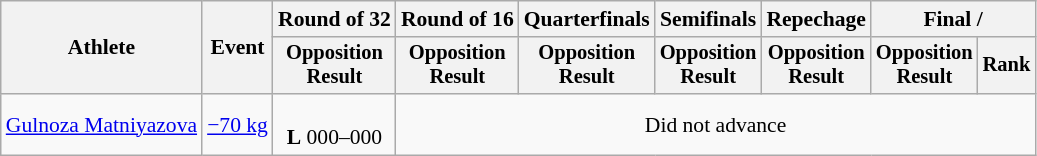<table class="wikitable" style="font-size:90%">
<tr>
<th rowspan="2">Athlete</th>
<th rowspan="2">Event</th>
<th>Round of 32</th>
<th>Round of 16</th>
<th>Quarterfinals</th>
<th>Semifinals</th>
<th>Repechage</th>
<th colspan=2>Final / </th>
</tr>
<tr style="font-size:95%">
<th>Opposition<br>Result</th>
<th>Opposition<br>Result</th>
<th>Opposition<br>Result</th>
<th>Opposition<br>Result</th>
<th>Opposition<br>Result</th>
<th>Opposition<br>Result</th>
<th>Rank</th>
</tr>
<tr align=center>
<td align=left><a href='#'>Gulnoza Matniyazova</a></td>
<td align=left><a href='#'>−70 kg</a></td>
<td><br><strong>L</strong> 000–000 </td>
<td colspan=6>Did not advance</td>
</tr>
</table>
